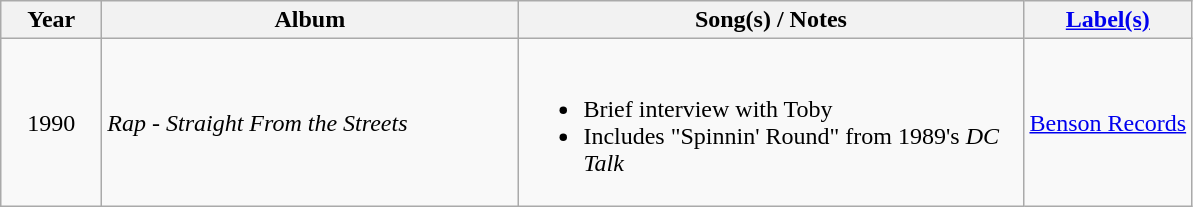<table class="wikitable">
<tr>
<th>Year</th>
<th>Album</th>
<th>Song(s) / Notes</th>
<th><a href='#'>Label(s)</a></th>
</tr>
<tr>
<td align="center" width=60>1990</td>
<td align="left" width = 270><em>Rap - Straight From the Streets</em></td>
<td align="left" width=330><br><ul><li>Brief interview with Toby</li><li>Includes "Spinnin' Round" from 1989's <em>DC Talk</em></li></ul></td>
<td align="center"><a href='#'>Benson Records</a></td>
</tr>
</table>
